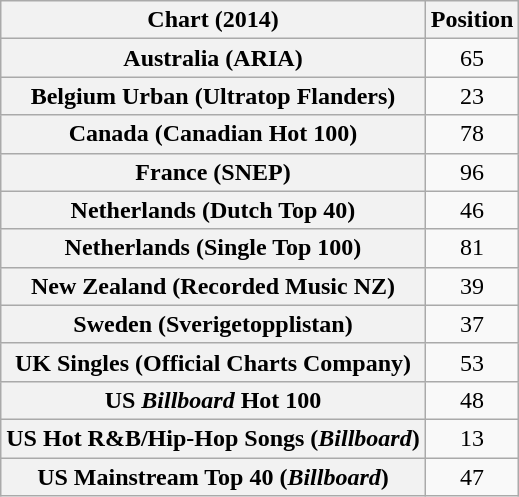<table class="wikitable sortable plainrowheaders" style="text-align:center;">
<tr>
<th scope="col">Chart (2014)</th>
<th scope="col">Position</th>
</tr>
<tr>
<th scope="row">Australia (ARIA)</th>
<td>65</td>
</tr>
<tr>
<th scope="row">Belgium Urban (Ultratop Flanders)</th>
<td>23</td>
</tr>
<tr>
<th scope="row">Canada (Canadian Hot 100)</th>
<td>78</td>
</tr>
<tr>
<th scope="row">France (SNEP)</th>
<td>96</td>
</tr>
<tr>
<th scope="row">Netherlands (Dutch Top 40)</th>
<td>46</td>
</tr>
<tr>
<th scope="row">Netherlands (Single Top 100)</th>
<td>81</td>
</tr>
<tr>
<th scope="row">New Zealand (Recorded Music NZ)</th>
<td>39</td>
</tr>
<tr>
<th scope="row">Sweden (Sverigetopplistan)</th>
<td>37</td>
</tr>
<tr>
<th scope="row">UK Singles (Official Charts Company)</th>
<td>53</td>
</tr>
<tr>
<th scope="row">US <em>Billboard</em> Hot 100</th>
<td>48</td>
</tr>
<tr>
<th scope="row">US Hot R&B/Hip-Hop Songs (<em>Billboard</em>)</th>
<td>13</td>
</tr>
<tr>
<th scope="row">US Mainstream Top 40 (<em>Billboard</em>)</th>
<td>47</td>
</tr>
</table>
